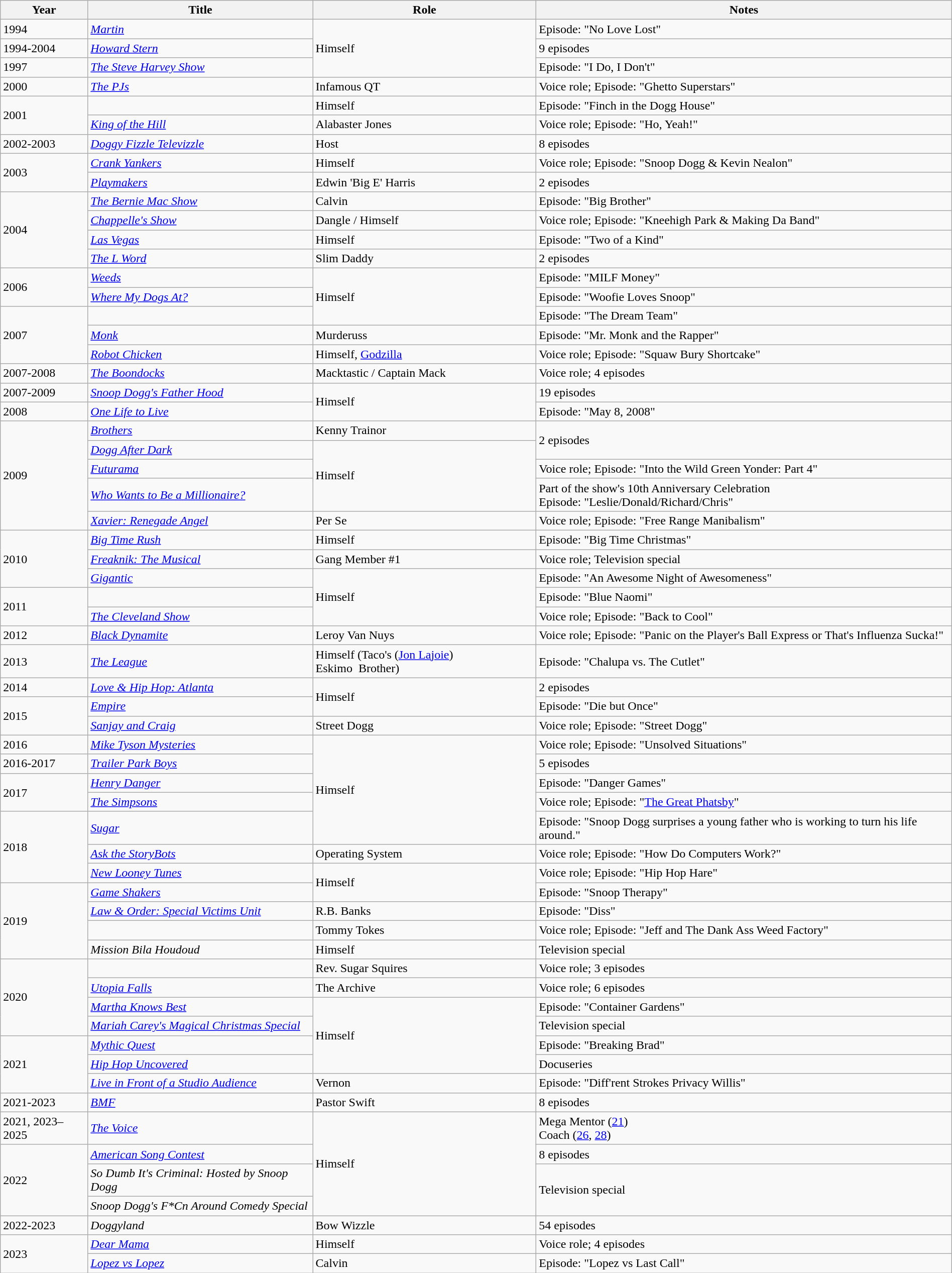<table class="wikitable plainrowheaders sortable" style="margin-right: 0;">
<tr>
<th scope="col">Year</th>
<th scope="col">Title</th>
<th scope="col">Role</th>
<th scope="col" class="unsortable">Notes</th>
</tr>
<tr>
<td>1994</td>
<td><em><a href='#'>Martin</a></em></td>
<td rowspan="3">Himself</td>
<td>Episode: "No Love Lost"</td>
</tr>
<tr>
<td>1994-2004</td>
<td><em><a href='#'>Howard Stern</a></em></td>
<td>9 episodes</td>
</tr>
<tr>
<td>1997</td>
<td><em><a href='#'>The Steve Harvey Show</a></em></td>
<td>Episode: "I Do, I Don't"</td>
</tr>
<tr>
<td>2000</td>
<td><em><a href='#'>The PJs</a></em></td>
<td>Infamous QT</td>
<td>Voice role; Episode: "Ghetto Superstars"</td>
</tr>
<tr>
<td rowspan="2">2001</td>
<td><em></em></td>
<td>Himself</td>
<td>Episode: "Finch in the Dogg House"</td>
</tr>
<tr>
<td><em><a href='#'>King of the Hill</a></em></td>
<td>Alabaster Jones</td>
<td>Voice role; Episode: "Ho, Yeah!"</td>
</tr>
<tr>
<td>2002-2003</td>
<td><em><a href='#'>Doggy Fizzle Televizzle</a></em></td>
<td>Host</td>
<td>8 episodes</td>
</tr>
<tr>
<td rowspan="2">2003</td>
<td><em><a href='#'>Crank Yankers</a></em></td>
<td>Himself</td>
<td>Voice role; Episode: "Snoop Dogg & Kevin Nealon"</td>
</tr>
<tr>
<td><em><a href='#'>Playmakers</a></em></td>
<td>Edwin 'Big E' Harris</td>
<td>2 episodes</td>
</tr>
<tr>
<td rowspan="4">2004</td>
<td><em><a href='#'>The Bernie Mac Show</a></em></td>
<td>Calvin</td>
<td>Episode: "Big Brother"</td>
</tr>
<tr>
<td><em><a href='#'>Chappelle's Show</a></em></td>
<td>Dangle / Himself</td>
<td>Voice role; Episode: "Kneehigh Park & Making Da Band"</td>
</tr>
<tr>
<td><em><a href='#'>Las Vegas</a></em></td>
<td>Himself</td>
<td>Episode: "Two of a Kind"</td>
</tr>
<tr>
<td><em><a href='#'>The L Word</a></em></td>
<td>Slim Daddy</td>
<td>2 episodes</td>
</tr>
<tr>
<td rowspan="2">2006</td>
<td><em><a href='#'>Weeds</a></em></td>
<td rowspan="3">Himself</td>
<td>Episode: "MILF Money"</td>
</tr>
<tr>
<td><em><a href='#'>Where My Dogs At?</a></em></td>
<td>Episode: "Woofie Loves Snoop"</td>
</tr>
<tr>
<td rowspan="3">2007</td>
<td><em></em></td>
<td>Episode: "The Dream Team"</td>
</tr>
<tr>
<td><em><a href='#'>Monk</a></em></td>
<td>Murderuss</td>
<td>Episode: "Mr. Monk and the Rapper"</td>
</tr>
<tr>
<td><em><a href='#'>Robot Chicken</a></em></td>
<td>Himself, <a href='#'>Godzilla</a></td>
<td>Voice role; Episode: "Squaw Bury Shortcake"</td>
</tr>
<tr>
<td>2007-2008</td>
<td><em><a href='#'>The Boondocks</a></em></td>
<td>Macktastic / Captain Mack</td>
<td>Voice role; 4 episodes</td>
</tr>
<tr>
<td>2007-2009</td>
<td><em><a href='#'>Snoop Dogg's Father Hood</a></em></td>
<td rowspan="2">Himself</td>
<td>19 episodes</td>
</tr>
<tr>
<td>2008</td>
<td><em><a href='#'>One Life to Live</a></em></td>
<td>Episode: "May 8, 2008"</td>
</tr>
<tr>
<td rowspan="5">2009</td>
<td><em><a href='#'>Brothers</a></em></td>
<td>Kenny Trainor</td>
<td rowspan="2">2 episodes</td>
</tr>
<tr>
<td><em><a href='#'>Dogg After Dark</a></em></td>
<td rowspan="3">Himself</td>
</tr>
<tr>
<td><em><a href='#'>Futurama</a></em></td>
<td>Voice role; Episode: "Into the Wild Green Yonder: Part 4"</td>
</tr>
<tr>
<td><em><a href='#'>Who Wants to Be a Millionaire?</a></em></td>
<td>Part of the show's 10th Anniversary Celebration<br>Episode: "Leslie/Donald/Richard/Chris"</td>
</tr>
<tr>
<td><em><a href='#'>Xavier: Renegade Angel</a></em></td>
<td>Per Se</td>
<td>Voice role; Episode: "Free Range Manibalism"</td>
</tr>
<tr>
<td rowspan="3">2010</td>
<td><em><a href='#'>Big Time Rush</a></em></td>
<td>Himself</td>
<td>Episode: "Big Time Christmas"</td>
</tr>
<tr>
<td><em><a href='#'>Freaknik: The Musical</a></em></td>
<td>Gang Member #1</td>
<td>Voice role; Television special</td>
</tr>
<tr>
<td><em><a href='#'>Gigantic</a></em></td>
<td rowspan="3">Himself</td>
<td>Episode: "An Awesome Night of Awesomeness"</td>
</tr>
<tr>
<td rowspan="2">2011</td>
<td><em></em></td>
<td>Episode: "Blue Naomi"</td>
</tr>
<tr>
<td><em><a href='#'>The Cleveland Show</a></em></td>
<td>Voice role; Episode: "Back to Cool"</td>
</tr>
<tr>
<td>2012</td>
<td><em><a href='#'>Black Dynamite</a></em></td>
<td>Leroy Van Nuys</td>
<td>Voice role; Episode: "Panic on the Player's Ball Express or That's Influenza Sucka!"</td>
</tr>
<tr>
<td>2013</td>
<td><em><a href='#'>The League</a></em></td>
<td>Himself (Taco's (<a href='#'>Jon Lajoie</a>) Eskimo  Brother)</td>
<td>Episode: "Chalupa vs. The Cutlet"</td>
</tr>
<tr>
<td>2014</td>
<td><em><a href='#'>Love & Hip Hop: Atlanta</a></em></td>
<td rowspan="2">Himself</td>
<td>2 episodes</td>
</tr>
<tr>
<td rowspan="2">2015</td>
<td><em><a href='#'>Empire</a></em></td>
<td>Episode: "Die but Once"</td>
</tr>
<tr>
<td><em><a href='#'>Sanjay and Craig</a></em></td>
<td>Street Dogg</td>
<td>Voice role; Episode: "Street Dogg"</td>
</tr>
<tr>
<td>2016</td>
<td><em><a href='#'>Mike Tyson Mysteries</a></em></td>
<td rowspan="5">Himself</td>
<td>Voice role; Episode: "Unsolved Situations"</td>
</tr>
<tr>
<td>2016-2017</td>
<td><em><a href='#'>Trailer Park Boys</a></em></td>
<td>5 episodes</td>
</tr>
<tr>
<td rowspan="2">2017</td>
<td><em><a href='#'>Henry Danger</a></em></td>
<td>Episode: "Danger Games"</td>
</tr>
<tr>
<td><em><a href='#'>The Simpsons</a></em></td>
<td>Voice role; Episode: "<a href='#'>The Great Phatsby</a>"</td>
</tr>
<tr>
<td rowspan="3">2018</td>
<td><em><a href='#'>Sugar</a></em></td>
<td>Episode: "Snoop Dogg surprises a young father who is working to turn his life around."</td>
</tr>
<tr>
<td><em><a href='#'>Ask the StoryBots</a></em></td>
<td>Operating System</td>
<td>Voice role; Episode: "How Do Computers Work?"</td>
</tr>
<tr>
<td><em><a href='#'>New Looney Tunes</a></em></td>
<td rowspan="2">Himself</td>
<td>Voice role; Episode: "Hip Hop Hare"</td>
</tr>
<tr>
<td rowspan="4">2019</td>
<td><em><a href='#'>Game Shakers</a></em></td>
<td>Episode: "Snoop Therapy"</td>
</tr>
<tr>
<td><em><a href='#'>Law & Order: Special Victims Unit</a></em></td>
<td>R.B. Banks</td>
<td>Episode: "Diss"</td>
</tr>
<tr>
<td><em></em></td>
<td>Tommy Tokes</td>
<td>Voice role; Episode: "Jeff and The Dank Ass Weed Factory"</td>
</tr>
<tr>
<td><em>Mission Bila Houdoud</em></td>
<td>Himself</td>
<td>Television special</td>
</tr>
<tr>
<td rowspan="4">2020</td>
<td><em></em></td>
<td>Rev. Sugar Squires</td>
<td>Voice role; 3 episodes</td>
</tr>
<tr>
<td><em><a href='#'>Utopia Falls</a></em></td>
<td>The Archive</td>
<td>Voice role; 6 episodes</td>
</tr>
<tr>
<td><em><a href='#'>Martha Knows Best</a></em></td>
<td rowspan="4">Himself</td>
<td>Episode: "Container Gardens"  </td>
</tr>
<tr>
<td><em><a href='#'>Mariah Carey's Magical Christmas Special</a></em></td>
<td>Television special</td>
</tr>
<tr>
<td rowspan="3">2021</td>
<td><em><a href='#'>Mythic Quest</a></em></td>
<td>Episode: "Breaking Brad"</td>
</tr>
<tr>
<td><em><a href='#'>Hip Hop Uncovered</a></em></td>
<td>Docuseries</td>
</tr>
<tr>
<td><em><a href='#'>Live in Front of a Studio Audience</a></em></td>
<td>Vernon</td>
<td>Episode: "Diff'rent Strokes Privacy Willis"</td>
</tr>
<tr>
<td>2021-2023</td>
<td><em><a href='#'>BMF</a></em></td>
<td>Pastor Swift</td>
<td>8 episodes</td>
</tr>
<tr>
<td>2021, 2023–2025</td>
<td><em><a href='#'>The Voice</a></em></td>
<td rowspan="4">Himself</td>
<td>Mega Mentor (<a href='#'>21</a>)<br>Coach (<a href='#'>26</a>, <a href='#'>28</a>)</td>
</tr>
<tr>
<td rowspan="3">2022</td>
<td><em><a href='#'>American Song Contest</a></em></td>
<td>8 episodes</td>
</tr>
<tr>
<td><em>So Dumb It's Criminal: Hosted by Snoop Dogg</em></td>
<td rowspan="2">Television special</td>
</tr>
<tr>
<td><em>Snoop Dogg's F*Cn Around Comedy Special</em></td>
</tr>
<tr>
<td>2022-2023</td>
<td><em>Doggyland</em></td>
<td>Bow Wizzle</td>
<td>54 episodes</td>
</tr>
<tr>
<td rowspan="2">2023</td>
<td><em><a href='#'>Dear Mama</a></em></td>
<td>Himself</td>
<td>Voice role; 4 episodes</td>
</tr>
<tr>
<td><em><a href='#'>Lopez vs Lopez</a></em></td>
<td>Calvin</td>
<td>Episode: "Lopez vs Last Call"</td>
</tr>
</table>
